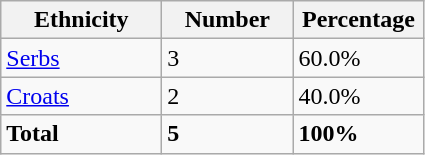<table class="wikitable">
<tr>
<th width="100px">Ethnicity</th>
<th width="80px">Number</th>
<th width="80px">Percentage</th>
</tr>
<tr>
<td><a href='#'>Serbs</a></td>
<td>3</td>
<td>60.0%</td>
</tr>
<tr>
<td><a href='#'>Croats</a></td>
<td>2</td>
<td>40.0%</td>
</tr>
<tr>
<td><strong>Total</strong></td>
<td><strong>5</strong></td>
<td><strong>100%</strong></td>
</tr>
</table>
